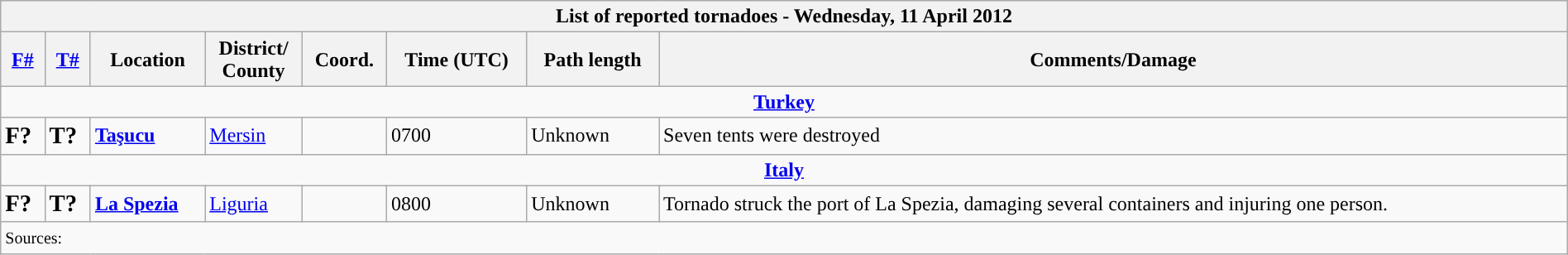<table class="wikitable collapsible" width="100%">
<tr>
<th colspan="8">List of reported tornadoes - Wednesday, 11 April 2012</th>
</tr>
<tr>
<th><a href='#'>F#</a></th>
<th><a href='#'>T#</a></th>
<th>Location</th>
<th>District/<br>County</th>
<th>Coord.</th>
<th>Time (UTC)</th>
<th>Path length</th>
<th>Comments/Damage</th>
</tr>
<tr>
<td colspan="8" align=center><strong><a href='#'>Turkey</a></strong></td>
</tr>
<tr>
<td><big><strong>F?</strong></big></td>
<td><big><strong>T?</strong></big></td>
<td><strong><a href='#'>Taşucu</a></strong></td>
<td><a href='#'>Mersin</a></td>
<td></td>
<td>0700</td>
<td>Unknown</td>
<td>Seven tents were destroyed</td>
</tr>
<tr>
<td colspan="8" align=center><strong><a href='#'>Italy</a></strong></td>
</tr>
<tr>
<td><big><strong>F?</strong></big></td>
<td><big><strong>T?</strong></big></td>
<td><strong><a href='#'>La Spezia</a></strong></td>
<td><a href='#'>Liguria</a></td>
<td></td>
<td>0800</td>
<td>Unknown</td>
<td>Tornado struck the port of La Spezia, damaging several containers and injuring one person.</td>
</tr>
<tr>
<td colspan="8"><small>Sources:  </small></td>
</tr>
</table>
